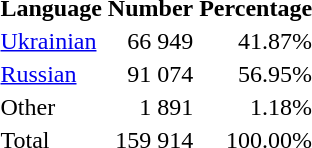<table class="standard">
<tr>
<th>Language</th>
<th>Number</th>
<th>Percentage</th>
</tr>
<tr>
<td><a href='#'>Ukrainian</a></td>
<td align="right">66 949</td>
<td align="right">41.87%</td>
</tr>
<tr>
<td><a href='#'>Russian</a></td>
<td align="right">91 074</td>
<td align="right">56.95%</td>
</tr>
<tr>
<td>Other</td>
<td align="right">1 891</td>
<td align="right">1.18%</td>
</tr>
<tr>
<td>Total</td>
<td align="right">159 914</td>
<td align="right">100.00%</td>
</tr>
</table>
